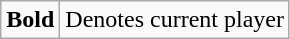<table class=wikitable>
<tr>
<td><strong>Bold</strong></td>
<td>Denotes current player</td>
</tr>
</table>
